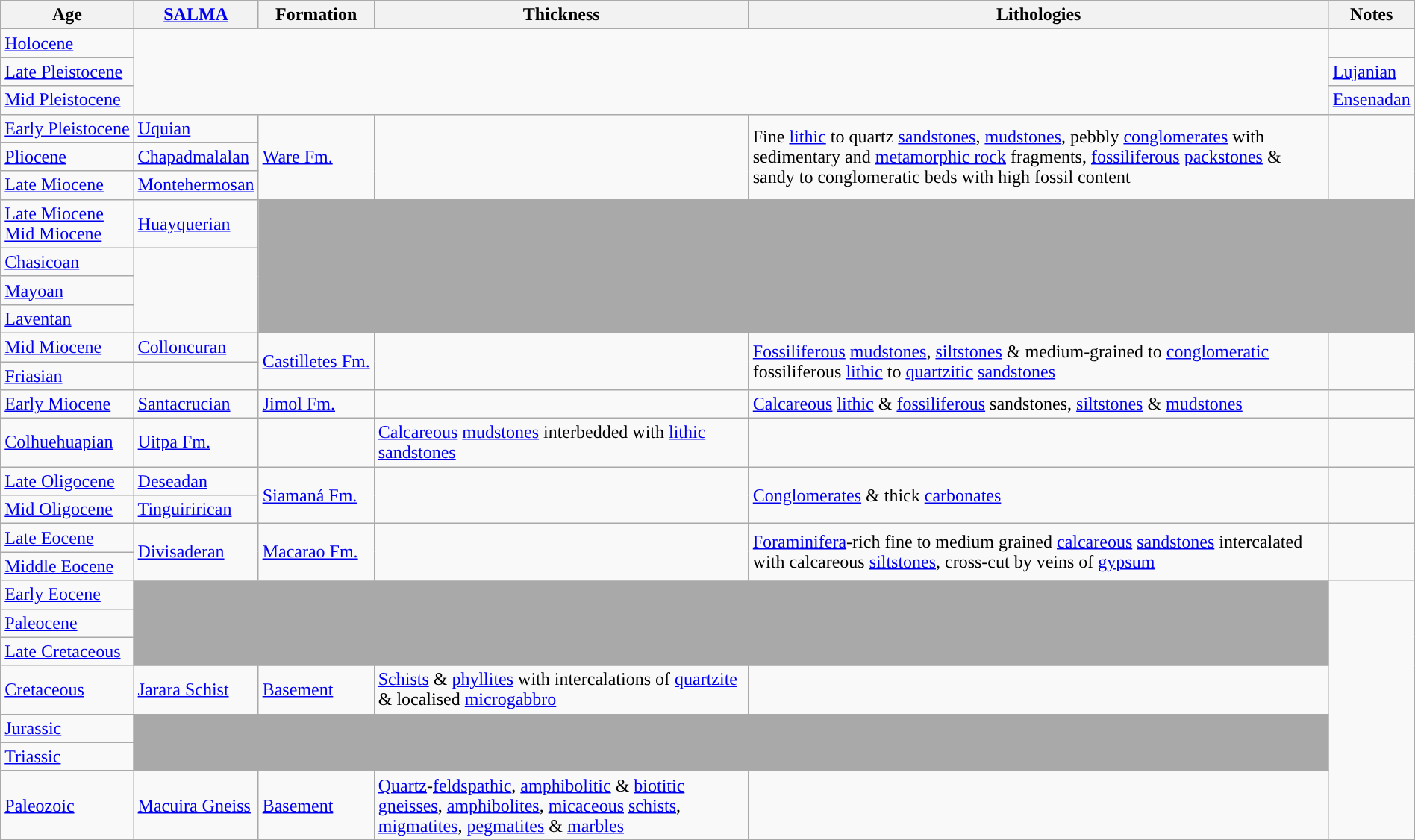<table class="wikitable sortable mw-collapsible" width=100%>
<tr>
<th>Age</th>
<th><a href='#'>SALMA</a></th>
<th>Formation</th>
<th>Thickness</th>
<th>Lithologies</th>
<th class=unsortable>Notes</th>
</tr>
<tr>
<td style="background-color: "><a href='#'>Holocene</a></td>
<td rowspan=3 colspan=4></td>
</tr>
<tr>
<td style="background-color: "><a href='#'>Late Pleistocene</a></td>
<td><a href='#'>Lujanian</a></td>
</tr>
<tr>
<td style="background-color: "><a href='#'>Mid Pleistocene</a></td>
<td><a href='#'>Ensenadan</a></td>
</tr>
<tr>
<td style="background-color: "><a href='#'>Early Pleistocene</a></td>
<td><a href='#'>Uquian</a></td>
<td rowspan=3><a href='#'>Ware Fm.</a></td>
<td rowspan=3></td>
<td rowspan=3>Fine <a href='#'>lithic</a> to quartz <a href='#'>sandstones</a>, <a href='#'>mudstones</a>, pebbly <a href='#'>conglomerates</a> with sedimentary and <a href='#'>metamorphic rock</a> fragments, <a href='#'>fossiliferous</a> <a href='#'>packstones</a> & sandy to conglomeratic beds with high fossil content</td>
<td rowspan=3></td>
</tr>
<tr>
<td style="background-color: "><a href='#'>Pliocene</a></td>
<td><a href='#'>Chapadmalalan</a></td>
</tr>
<tr>
<td style="background-color: "><a href='#'>Late Miocene</a></td>
<td><a href='#'>Montehermosan</a></td>
</tr>
<tr>
<td style="background-color: "><a href='#'>Late Miocene</a><br><a href='#'>Mid Miocene</a></td>
<td><a href='#'>Huayquerian</a></td>
<td style="background-color: darkgrey;" rowspan=4 colspan=4></td>
</tr>
<tr>
<td><a href='#'>Chasicoan</a></td>
</tr>
<tr>
<td><a href='#'>Mayoan</a></td>
</tr>
<tr>
<td><a href='#'>Laventan</a></td>
</tr>
<tr>
<td style="background-color: "><a href='#'>Mid Miocene</a></td>
<td><a href='#'>Colloncuran</a></td>
<td rowspan=2><a href='#'>Castilletes Fm.</a></td>
<td rowspan=2></td>
<td rowspan=2><a href='#'>Fossiliferous</a> <a href='#'>mudstones</a>, <a href='#'>siltstones</a> & medium-grained to <a href='#'>conglomeratic</a> fossiliferous <a href='#'>lithic</a> to <a href='#'>quartzitic</a> <a href='#'>sandstones</a></td>
<td rowspan=2></td>
</tr>
<tr>
<td><a href='#'>Friasian</a></td>
</tr>
<tr>
<td style="background-color: "><a href='#'>Early Miocene</a></td>
<td><a href='#'>Santacrucian</a></td>
<td><a href='#'>Jimol Fm.</a></td>
<td></td>
<td><a href='#'>Calcareous</a> <a href='#'>lithic</a> & <a href='#'>fossiliferous</a> sandstones, <a href='#'>siltstones</a> & <a href='#'>mudstones</a></td>
<td></td>
</tr>
<tr>
<td><a href='#'>Colhuehuapian</a></td>
<td><a href='#'>Uitpa Fm.</a></td>
<td></td>
<td><a href='#'>Calcareous</a> <a href='#'>mudstones</a> interbedded with <a href='#'>lithic sandstones</a></td>
<td></td>
</tr>
<tr>
<td style="background-color: "><a href='#'>Late Oligocene</a></td>
<td><a href='#'>Deseadan</a></td>
<td rowspan=2><a href='#'>Siamaná Fm.</a></td>
<td rowspan=2></td>
<td rowspan=2><a href='#'>Conglomerates</a> & thick <a href='#'>carbonates</a></td>
<td rowspan=2></td>
</tr>
<tr>
<td style="background-color: "><a href='#'>Mid Oligocene</a></td>
<td><a href='#'>Tinguirirican</a></td>
</tr>
<tr>
<td style="background-color: "><a href='#'>Late Eocene</a></td>
<td rowspan=2><a href='#'>Divisaderan</a></td>
<td rowspan=2><a href='#'>Macarao Fm.</a></td>
<td rowspan=2></td>
<td rowspan=2><a href='#'>Foraminifera</a>-rich fine to medium grained <a href='#'>calcareous</a> <a href='#'>sandstones</a> intercalated with calcareous <a href='#'>siltstones</a>, cross-cut by veins of <a href='#'>gypsum</a></td>
<td rowspan=2></td>
</tr>
<tr>
<td style="background-color: "><a href='#'>Middle Eocene</a></td>
</tr>
<tr>
<td style="background-color: "><a href='#'>Early Eocene</a></td>
<td style="background-color: darkgrey;" rowspan=3 colspan=4></td>
</tr>
<tr>
<td style="background-color: "><a href='#'>Paleocene</a></td>
</tr>
<tr>
<td style="background-color: "><a href='#'>Late Cretaceous</a></td>
</tr>
<tr>
<td style="background-color: "><a href='#'>Cretaceous</a></td>
<td><a href='#'>Jarara Schist</a></td>
<td><a href='#'>Basement</a></td>
<td><a href='#'>Schists</a> & <a href='#'>phyllites</a> with intercalations of <a href='#'>quartzite</a> & localised <a href='#'>microgabbro</a></td>
<td></td>
</tr>
<tr>
<td style="background-color: "><a href='#'>Jurassic</a></td>
<td style="background-color: darkgrey;" rowspan=2 colspan=4></td>
</tr>
<tr>
<td style="background-color: "><a href='#'>Triassic</a></td>
</tr>
<tr>
<td style="background-color: "><a href='#'>Paleozoic</a></td>
<td><a href='#'>Macuira Gneiss</a></td>
<td><a href='#'>Basement</a></td>
<td><a href='#'>Quartz</a>-<a href='#'>feldspathic</a>, <a href='#'>amphibolitic</a> & <a href='#'>biotitic</a> <a href='#'>gneisses</a>, <a href='#'>amphibolites</a>, <a href='#'>micaceous</a> <a href='#'>schists</a>, <a href='#'>migmatites</a>, <a href='#'>pegmatites</a> & <a href='#'>marbles</a></td>
<td></td>
</tr>
<tr>
</tr>
</table>
